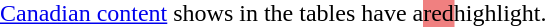<table cellspacing="0"; cellpadding="0";>
<tr>
<td><a href='#'>Canadian content</a> shows in the tables have a</td>
<td bgcolor="#F08080">red</td>
<td>highlight.</td>
</tr>
</table>
